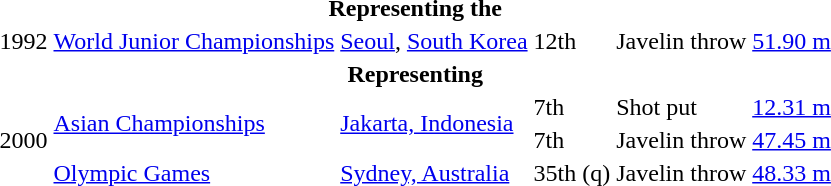<table>
<tr>
<th colspan="6">Representing the </th>
</tr>
<tr>
<td>1992</td>
<td><a href='#'>World Junior Championships</a></td>
<td><a href='#'>Seoul</a>, <a href='#'>South Korea</a></td>
<td>12th</td>
<td>Javelin throw</td>
<td><a href='#'>51.90 m</a></td>
</tr>
<tr>
<th colspan="6">Representing </th>
</tr>
<tr>
<td rowspan=3>2000</td>
<td rowspan=2><a href='#'>Asian Championships</a></td>
<td rowspan=2><a href='#'>Jakarta, Indonesia</a></td>
<td>7th</td>
<td>Shot put</td>
<td><a href='#'>12.31 m</a></td>
</tr>
<tr>
<td>7th</td>
<td>Javelin throw</td>
<td><a href='#'>47.45 m</a></td>
</tr>
<tr>
<td><a href='#'>Olympic Games</a></td>
<td><a href='#'>Sydney, Australia</a></td>
<td>35th (q)</td>
<td>Javelin throw</td>
<td><a href='#'>48.33 m</a></td>
</tr>
</table>
